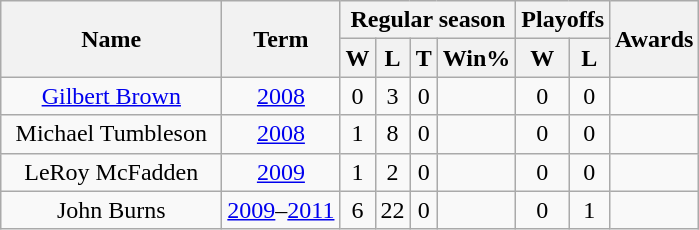<table class="wikitable">
<tr>
<th rowspan="2" style="width:140px;">Name</th>
<th rowspan="2">Term</th>
<th colspan="4">Regular season</th>
<th colspan="2">Playoffs</th>
<th rowspan="2">Awards</th>
</tr>
<tr>
<th>W</th>
<th>L</th>
<th>T</th>
<th>Win%</th>
<th>W</th>
<th>L</th>
</tr>
<tr>
<td style="text-align:center;"><a href='#'>Gilbert Brown</a></td>
<td style="text-align:center;"><a href='#'>2008</a></td>
<td style="text-align:center;">0</td>
<td style="text-align:center;">3</td>
<td style="text-align:center;">0</td>
<td style="text-align:center;"></td>
<td style="text-align:center;">0</td>
<td style="text-align:center;">0</td>
<td></td>
</tr>
<tr>
<td style="text-align:center;">Michael Tumbleson</td>
<td style="text-align:center;"><a href='#'>2008</a></td>
<td style="text-align:center;">1</td>
<td style="text-align:center;">8</td>
<td style="text-align:center;">0</td>
<td style="text-align:center;"></td>
<td style="text-align:center;">0</td>
<td style="text-align:center;">0</td>
<td></td>
</tr>
<tr>
<td style="text-align:center;">LeRoy McFadden</td>
<td style="text-align:center;"><a href='#'>2009</a></td>
<td style="text-align:center;">1</td>
<td style="text-align:center;">2</td>
<td style="text-align:center;">0</td>
<td style="text-align:center;"></td>
<td style="text-align:center;">0</td>
<td style="text-align:center;">0</td>
<td style="text-align:center;"></td>
</tr>
<tr>
<td style="text-align:center;">John Burns</td>
<td style="text-align:center;"><a href='#'>2009</a>–<a href='#'>2011</a></td>
<td style="text-align:center;">6</td>
<td style="text-align:center;">22</td>
<td style="text-align:center;">0</td>
<td style="text-align:center;"></td>
<td style="text-align:center;">0</td>
<td style="text-align:center;">1</td>
<td style="text-align:center;"></td>
</tr>
</table>
